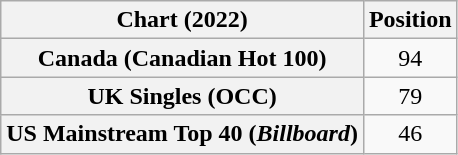<table class="wikitable sortable plainrowheaders" style="text-align:center">
<tr>
<th scope="col">Chart (2022)</th>
<th scope="col">Position</th>
</tr>
<tr>
<th scope="row">Canada (Canadian Hot 100)</th>
<td>94</td>
</tr>
<tr>
<th scope="row">UK Singles (OCC)</th>
<td>79</td>
</tr>
<tr>
<th scope="row">US Mainstream Top 40 (<em>Billboard</em>)</th>
<td>46</td>
</tr>
</table>
